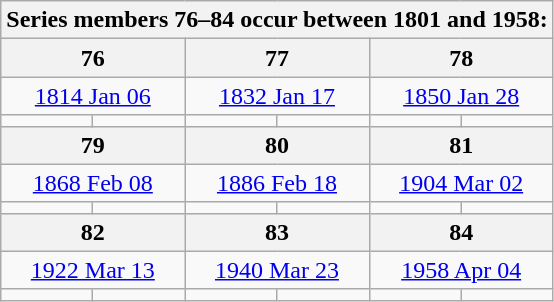<table class="wikitable collapsible collapsed">
<tr>
<th colspan=6>Series members 76–84 occur between 1801 and 1958:</th>
</tr>
<tr>
<th colspan=2 style="text-align:center;">76</th>
<th colspan=2 style="text-align:center;">77</th>
<th colspan=2 style="text-align:center;">78</th>
</tr>
<tr>
<td colspan=2 style="text-align:center;"><a href='#'>1814 Jan 06</a></td>
<td colspan=2 style="text-align:center;"><a href='#'>1832 Jan 17</a></td>
<td colspan=2 style="text-align:center;"><a href='#'>1850 Jan 28</a></td>
</tr>
<tr style="text-align:center;">
<td></td>
<td></td>
<td></td>
<td></td>
<td></td>
<td></td>
</tr>
<tr>
<th colspan=2 style="text-align:center;">79</th>
<th colspan=2 style="text-align:center;">80</th>
<th colspan=2 style="text-align:center;">81</th>
</tr>
<tr>
<td colspan=2 style="text-align:center;"><a href='#'>1868 Feb 08</a></td>
<td colspan=2 style="text-align:center;"><a href='#'>1886 Feb 18</a></td>
<td colspan=2 style="text-align:center;"><a href='#'>1904 Mar 02</a></td>
</tr>
<tr style="text-align:center;">
<td></td>
<td></td>
<td></td>
<td></td>
<td></td>
<td></td>
</tr>
<tr>
<th colspan=2 style="text-align:center;">82</th>
<th colspan=2 style="text-align:center;">83</th>
<th colspan=2 style="text-align:center;">84</th>
</tr>
<tr>
<td colspan=2 style="text-align:center;"><a href='#'>1922 Mar 13</a></td>
<td colspan=2 style="text-align:center;"><a href='#'>1940 Mar 23</a></td>
<td colspan=2 style="text-align:center;"><a href='#'>1958 Apr 04</a></td>
</tr>
<tr style="text-align:center;">
<td></td>
<td></td>
<td></td>
<td></td>
<td></td>
<td></td>
</tr>
</table>
